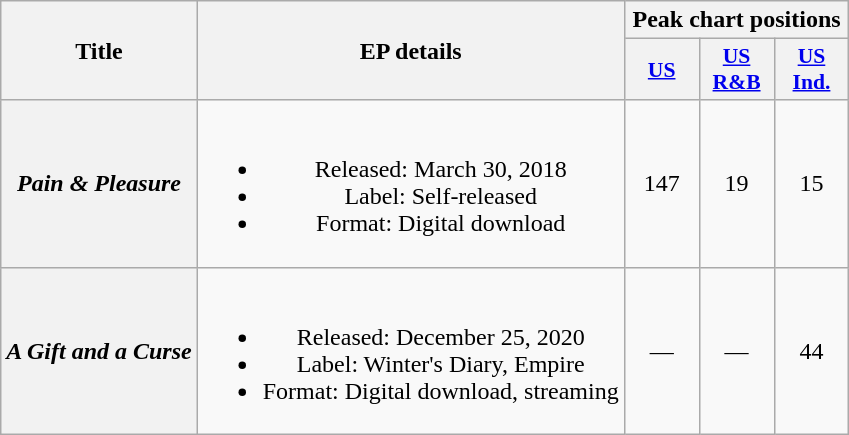<table class="wikitable plainrowheaders" style="text-align:center">
<tr>
<th scope="col" rowspan="2">Title</th>
<th scope="col" rowspan="2">EP details</th>
<th colspan="3" scope="col">Peak chart positions</th>
</tr>
<tr>
<th scope="col" style="width:3em;font-size:90%;"><a href='#'>US</a><br></th>
<th scope="col" style="width:3em;font-size:90%;"><a href='#'>US<br>R&B</a><br></th>
<th scope="col" style="width:3em;font-size:90%;"><a href='#'>US<br>Ind.</a><br></th>
</tr>
<tr>
<th scope="row"><em>Pain & Pleasure</em></th>
<td><br><ul><li>Released: March 30, 2018</li><li>Label: Self-released</li><li>Format: Digital download</li></ul></td>
<td>147</td>
<td>19</td>
<td>15</td>
</tr>
<tr>
<th scope="row"><em>A Gift and a Curse</em></th>
<td><br><ul><li>Released: December 25, 2020</li><li>Label: Winter's Diary, Empire</li><li>Format: Digital download, streaming</li></ul></td>
<td>—</td>
<td>—</td>
<td>44</td>
</tr>
</table>
